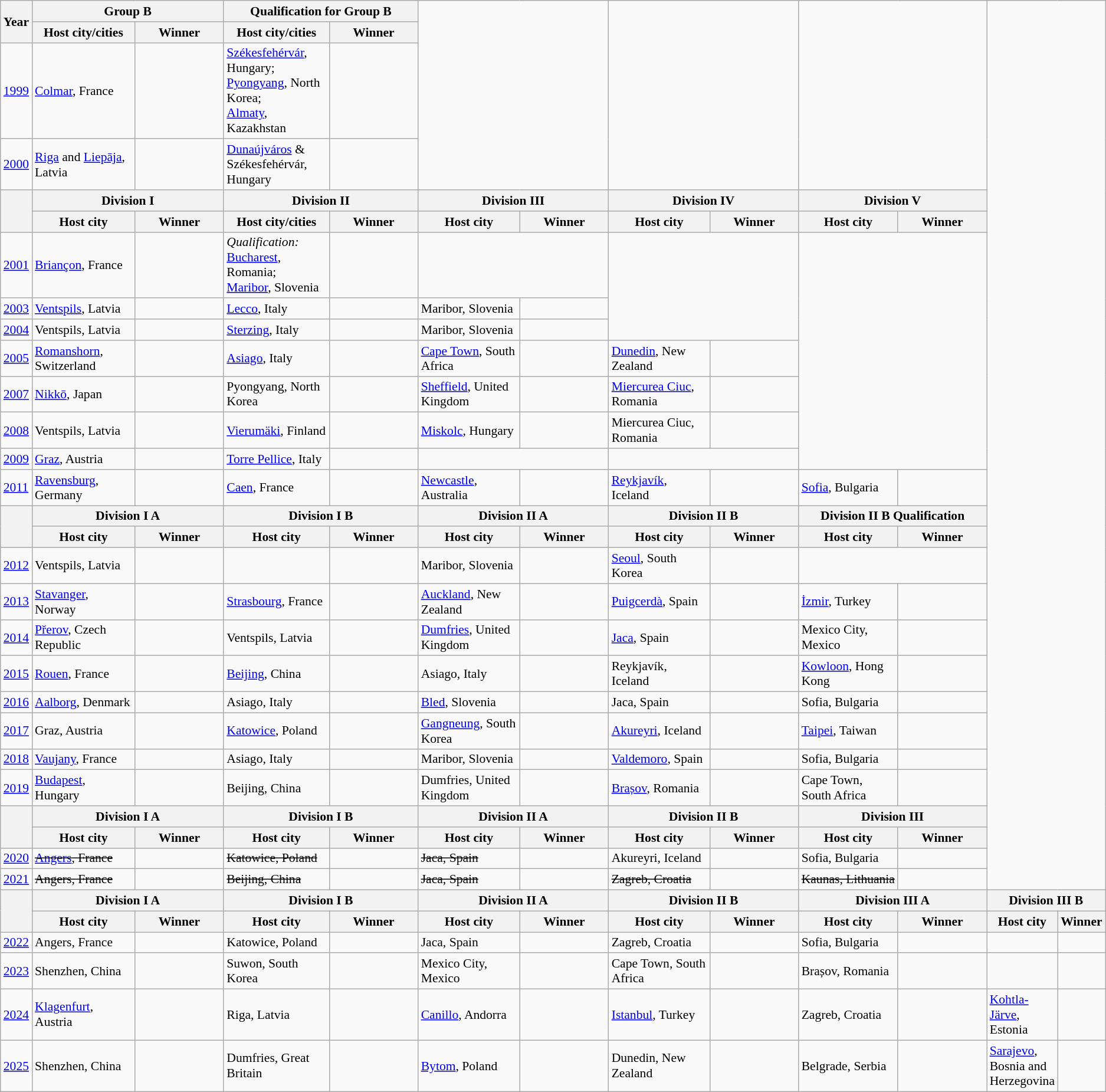<table class="wikitable toptextcells zebra" style="font-size: 90%;">
<tr>
<th rowspan="2">Year</th>
<th colspan="2">Group B</th>
<th colspan="2">Qualification for Group B</th>
<td colspan="2" rowspan="4"></td>
<td colspan="2" rowspan="4"></td>
<td colspan="2" rowspan="4"></td>
<td colspan="2" rowspan="28"></td>
</tr>
<tr>
<th width="10%">Host city/cities</th>
<th width="9%">Winner</th>
<th width="10%">Host city/cities</th>
<th width="9%">Winner</th>
</tr>
<tr>
<td><a href='#'>1999</a></td>
<td><a href='#'>Colmar</a>, France</td>
<td></td>
<td><a href='#'>Székesfehérvár</a>, Hungary;<br><a href='#'>Pyongyang</a>, North Korea;<br><a href='#'>Almaty</a>, Kazakhstan</td>
<td><br></td>
</tr>
<tr>
<td><a href='#'>2000</a></td>
<td><a href='#'>Riga</a> and <a href='#'>Liepāja</a>, Latvia</td>
<td></td>
<td><a href='#'>Dunaújváros</a> & Székesfehérvár, Hungary</td>
<td></td>
</tr>
<tr>
<th rowspan="2"></th>
<th colspan="2">Division I</th>
<th colspan="2">Division II</th>
<th colspan="2">Division III</th>
<th colspan="2">Division IV</th>
<th colspan="2">Division V</th>
</tr>
<tr>
<th width="10%">Host city</th>
<th width="9%">Winner</th>
<th width="10%">Host city/cities</th>
<th width="9%">Winner</th>
<th width="10%">Host city</th>
<th width="9%">Winner</th>
<th width="10%">Host city</th>
<th width="9%">Winner</th>
<th width="10%">Host city</th>
<th width="9%">Winner</th>
</tr>
<tr>
<td><a href='#'>2001</a></td>
<td><a href='#'>Briançon</a>, France</td>
<td></td>
<td><em>Qualification: </em><a href='#'>Bucharest</a>, Romania;<br><a href='#'>Maribor</a>, Slovenia</td>
<td><br></td>
<td colspan="2"></td>
<td colspan="2" rowspan="3"></td>
<td colspan="2" rowspan="7"></td>
</tr>
<tr>
<td><a href='#'>2003</a></td>
<td><a href='#'>Ventspils</a>, Latvia</td>
<td></td>
<td><a href='#'>Lecco</a>, Italy</td>
<td></td>
<td>Maribor, Slovenia</td>
<td></td>
</tr>
<tr>
<td><a href='#'>2004</a></td>
<td>Ventspils, Latvia</td>
<td></td>
<td><a href='#'>Sterzing</a>, Italy</td>
<td></td>
<td>Maribor, Slovenia</td>
<td></td>
</tr>
<tr>
<td><a href='#'>2005</a></td>
<td><a href='#'>Romanshorn</a>, Switzerland</td>
<td></td>
<td><a href='#'>Asiago</a>, Italy</td>
<td></td>
<td><a href='#'>Cape Town</a>, South Africa</td>
<td></td>
<td><a href='#'>Dunedin</a>, New Zealand</td>
<td></td>
</tr>
<tr>
<td><a href='#'>2007</a></td>
<td><a href='#'>Nikkō</a>, Japan</td>
<td></td>
<td>Pyongyang, North Korea</td>
<td></td>
<td><a href='#'>Sheffield</a>, United Kingdom</td>
<td></td>
<td><a href='#'>Miercurea Ciuc</a>, Romania</td>
<td></td>
</tr>
<tr>
<td><a href='#'>2008</a></td>
<td>Ventspils, Latvia</td>
<td></td>
<td><a href='#'>Vierumäki</a>, Finland</td>
<td></td>
<td><a href='#'>Miskolc</a>, Hungary</td>
<td></td>
<td>Miercurea Ciuc, Romania</td>
<td></td>
</tr>
<tr>
<td><a href='#'>2009</a></td>
<td><a href='#'>Graz</a>, Austria</td>
<td></td>
<td><a href='#'>Torre Pellice</a>, Italy</td>
<td></td>
<td colspan="2"></td>
<td colspan="2"></td>
</tr>
<tr>
<td><a href='#'>2011</a></td>
<td><a href='#'>Ravensburg</a>, Germany</td>
<td></td>
<td><a href='#'>Caen</a>, France</td>
<td></td>
<td><a href='#'>Newcastle</a>, Australia</td>
<td></td>
<td><a href='#'>Reykjavík</a>, Iceland</td>
<td></td>
<td><a href='#'>Sofia</a>, Bulgaria</td>
<td></td>
</tr>
<tr>
<th rowspan="2"></th>
<th colspan="2">Division I A</th>
<th colspan="2">Division I B</th>
<th colspan="2">Division II A</th>
<th colspan="2">Division II B</th>
<th colspan="2">Division II B Qualification</th>
</tr>
<tr>
<th width="10%">Host city</th>
<th width="9%">Winner</th>
<th width="10%">Host city</th>
<th width="9%">Winner</th>
<th width="10%">Host city</th>
<th width="9%">Winner</th>
<th width="10%">Host city</th>
<th width="9%">Winner</th>
<th width="10%">Host city</th>
<th width="9%">Winner</th>
</tr>
<tr>
<td><a href='#'>2012</a></td>
<td>Ventspils, Latvia</td>
<td></td>
<td></td>
<td></td>
<td>Maribor, Slovenia</td>
<td></td>
<td><a href='#'>Seoul</a>, South Korea</td>
<td></td>
<td colspan="2"></td>
</tr>
<tr>
<td><a href='#'>2013</a></td>
<td><a href='#'>Stavanger</a>, Norway</td>
<td></td>
<td><a href='#'>Strasbourg</a>, France</td>
<td></td>
<td><a href='#'>Auckland</a>, New Zealand</td>
<td></td>
<td><a href='#'>Puigcerdà</a>, Spain</td>
<td></td>
<td><a href='#'>İzmir</a>, Turkey</td>
<td></td>
</tr>
<tr>
<td><a href='#'>2014</a></td>
<td><a href='#'>Přerov</a>, Czech Republic</td>
<td></td>
<td>Ventspils, Latvia</td>
<td></td>
<td><a href='#'>Dumfries</a>, United Kingdom</td>
<td></td>
<td><a href='#'>Jaca</a>, Spain</td>
<td></td>
<td>Mexico City, Mexico</td>
<td></td>
</tr>
<tr>
<td><a href='#'>2015</a></td>
<td><a href='#'>Rouen</a>, France</td>
<td></td>
<td><a href='#'>Beijing</a>, China</td>
<td></td>
<td>Asiago, Italy</td>
<td></td>
<td>Reykjavík, Iceland</td>
<td></td>
<td><a href='#'>Kowloon</a>, Hong Kong</td>
<td></td>
</tr>
<tr>
<td><a href='#'>2016</a></td>
<td><a href='#'>Aalborg</a>, Denmark</td>
<td></td>
<td>Asiago, Italy</td>
<td></td>
<td><a href='#'>Bled</a>, Slovenia</td>
<td></td>
<td>Jaca, Spain</td>
<td></td>
<td>Sofia, Bulgaria</td>
<td></td>
</tr>
<tr>
<td><a href='#'>2017</a></td>
<td>Graz, Austria</td>
<td></td>
<td><a href='#'>Katowice</a>, Poland</td>
<td></td>
<td><a href='#'>Gangneung</a>, South Korea</td>
<td></td>
<td><a href='#'>Akureyri</a>, Iceland</td>
<td></td>
<td><a href='#'>Taipei</a>, Taiwan</td>
<td></td>
</tr>
<tr>
<td><a href='#'>2018</a></td>
<td><a href='#'>Vaujany</a>, France</td>
<td></td>
<td>Asiago, Italy</td>
<td></td>
<td>Maribor, Slovenia</td>
<td></td>
<td><a href='#'>Valdemoro</a>, Spain</td>
<td></td>
<td>Sofia, Bulgaria</td>
<td></td>
</tr>
<tr>
<td><a href='#'>2019</a></td>
<td><a href='#'>Budapest</a>, Hungary</td>
<td></td>
<td>Beijing, China</td>
<td></td>
<td>Dumfries, United Kingdom</td>
<td></td>
<td><a href='#'>Brașov</a>, Romania</td>
<td></td>
<td>Cape Town, South Africa</td>
<td></td>
</tr>
<tr>
<th rowspan="2"></th>
<th colspan="2">Division I A</th>
<th colspan="2">Division I B</th>
<th colspan="2">Division II A</th>
<th colspan="2">Division II B</th>
<th colspan="2">Division III</th>
</tr>
<tr>
<th width="10%">Host city</th>
<th width="9%">Winner</th>
<th width="10%">Host city</th>
<th width="9%">Winner</th>
<th width="10%">Host city</th>
<th width="9%">Winner</th>
<th width="10%">Host city</th>
<th width="9%">Winner</th>
<th width="10%">Host city</th>
<th width="9%">Winner</th>
</tr>
<tr>
<td><a href='#'>2020</a></td>
<td><s><a href='#'>Angers</a>, France</s></td>
<td style="text-align:center;"></td>
<td><s>Katowice, Poland</s></td>
<td style="text-align:center;"></td>
<td><s>Jaca, Spain</s></td>
<td style="text-align:center;"></td>
<td>Akureyri, Iceland</td>
<td></td>
<td>Sofia, Bulgaria</td>
<td></td>
</tr>
<tr>
<td><a href='#'>2021</a></td>
<td><s>Angers, France</s></td>
<td style="text-align:center;"></td>
<td><s>Beijing, China</s></td>
<td style="text-align:center;"></td>
<td><s>Jaca, Spain</s></td>
<td style="text-align:center;"></td>
<td><s>Zagreb, Croatia</s></td>
<td style="text-align:center;"></td>
<td><s>Kaunas, Lithuania</s></td>
<td style="text-align:center;"></td>
</tr>
<tr>
<th rowspan="2"></th>
<th colspan="2">Division I A</th>
<th colspan="2">Division I B</th>
<th colspan="2">Division II A</th>
<th colspan="2">Division II B</th>
<th colspan="2">Division III A</th>
<th colspan="2">Division III B</th>
</tr>
<tr>
<th width="10%">Host city</th>
<th width="9%">Winner</th>
<th width="10%">Host city</th>
<th width="9%">Winner</th>
<th width="10%">Host city</th>
<th width="9%">Winner</th>
<th width="10%">Host city</th>
<th width="9%">Winner</th>
<th width="10%">Host city</th>
<th width="9%">Winner</th>
<th width="10%">Host city</th>
<th width="9%">Winner</th>
</tr>
<tr>
<td><a href='#'>2022</a></td>
<td>Angers, France</td>
<td></td>
<td>Katowice, Poland</td>
<td></td>
<td>Jaca, Spain</td>
<td></td>
<td>Zagreb, Croatia</td>
<td></td>
<td>Sofia, Bulgaria</td>
<td></td>
<td></td>
<td></td>
</tr>
<tr>
<td><a href='#'>2023</a></td>
<td>Shenzhen, China</td>
<td></td>
<td>Suwon, South Korea</td>
<td></td>
<td>Mexico City, Mexico</td>
<td></td>
<td>Cape Town, South Africa</td>
<td></td>
<td>Brașov, Romania</td>
<td></td>
<td></td>
<td></td>
</tr>
<tr>
<td><a href='#'>2024</a></td>
<td><a href='#'>Klagenfurt</a>, Austria</td>
<td></td>
<td>Riga, Latvia</td>
<td></td>
<td><a href='#'>Canillo</a>, Andorra</td>
<td></td>
<td><a href='#'>Istanbul</a>, Turkey</td>
<td></td>
<td>Zagreb, Croatia</td>
<td></td>
<td><a href='#'>Kohtla-Järve</a>, Estonia</td>
<td></td>
</tr>
<tr>
<td><a href='#'>2025</a></td>
<td>Shenzhen, China</td>
<td></td>
<td>Dumfries, Great Britain</td>
<td></td>
<td><a href='#'>Bytom</a>, Poland</td>
<td></td>
<td>Dunedin, New Zealand</td>
<td></td>
<td>Belgrade, Serbia</td>
<td></td>
<td><a href='#'>Sarajevo</a>, Bosnia and Herzegovina</td>
<td></td>
</tr>
</table>
